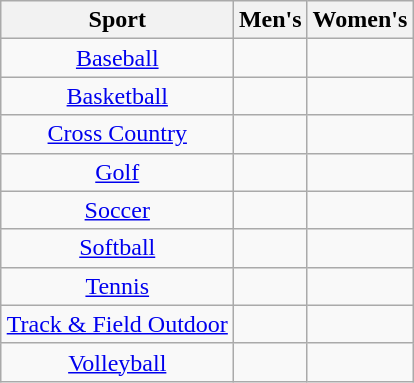<table class="wikitable" style="margin:auto; text-align:center">
<tr>
<th>Sport</th>
<th>Men's</th>
<th>Women's</th>
</tr>
<tr>
<td><a href='#'>Baseball</a></td>
<td></td>
<td></td>
</tr>
<tr>
<td><a href='#'>Basketball</a></td>
<td></td>
<td></td>
</tr>
<tr>
<td><a href='#'>Cross Country</a></td>
<td></td>
<td></td>
</tr>
<tr>
<td><a href='#'>Golf</a></td>
<td></td>
<td></td>
</tr>
<tr>
<td><a href='#'>Soccer</a></td>
<td></td>
<td></td>
</tr>
<tr>
<td><a href='#'>Softball</a></td>
<td></td>
<td></td>
</tr>
<tr>
<td><a href='#'>Tennis</a></td>
<td></td>
<td></td>
</tr>
<tr>
<td><a href='#'>Track & Field Outdoor</a></td>
<td></td>
<td></td>
</tr>
<tr>
<td><a href='#'>Volleyball</a></td>
<td></td>
<td></td>
</tr>
</table>
